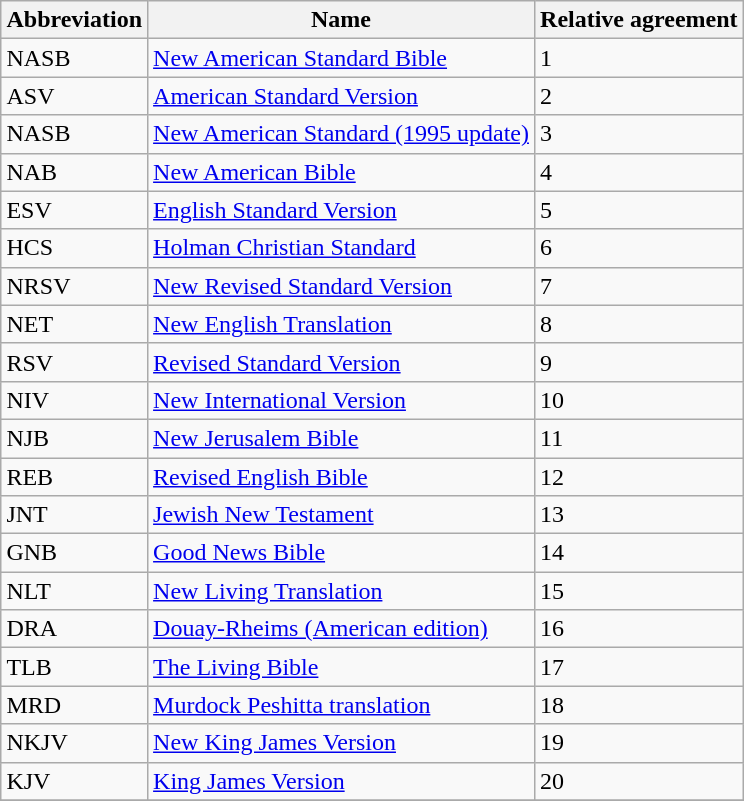<table class="wikitable sortable" style="margin:0.5em auto;">
<tr>
<th>Abbreviation</th>
<th>Name</th>
<th>Relative agreement</th>
</tr>
<tr>
<td>NASB</td>
<td><a href='#'>New American Standard Bible</a></td>
<td>1</td>
</tr>
<tr>
<td>ASV</td>
<td><a href='#'>American Standard Version</a></td>
<td>2</td>
</tr>
<tr>
<td>NASB</td>
<td><a href='#'>New American Standard (1995 update)</a></td>
<td>3</td>
</tr>
<tr>
<td>NAB</td>
<td><a href='#'>New American Bible</a></td>
<td>4</td>
</tr>
<tr>
<td>ESV</td>
<td><a href='#'>English Standard Version</a></td>
<td>5</td>
</tr>
<tr>
<td>HCS</td>
<td><a href='#'>Holman Christian Standard</a></td>
<td>6</td>
</tr>
<tr>
<td>NRSV</td>
<td><a href='#'>New Revised Standard Version</a></td>
<td>7</td>
</tr>
<tr>
<td>NET</td>
<td><a href='#'>New English Translation</a></td>
<td>8</td>
</tr>
<tr>
<td>RSV</td>
<td><a href='#'>Revised Standard Version</a></td>
<td>9</td>
</tr>
<tr>
<td>NIV</td>
<td><a href='#'>New International Version</a></td>
<td>10</td>
</tr>
<tr>
<td>NJB</td>
<td><a href='#'>New Jerusalem Bible</a></td>
<td>11</td>
</tr>
<tr>
<td>REB</td>
<td><a href='#'>Revised English Bible</a></td>
<td>12</td>
</tr>
<tr>
<td>JNT</td>
<td><a href='#'>Jewish New Testament</a></td>
<td>13</td>
</tr>
<tr>
<td>GNB</td>
<td><a href='#'>Good News Bible</a></td>
<td>14</td>
</tr>
<tr>
<td>NLT</td>
<td><a href='#'>New Living Translation</a></td>
<td>15</td>
</tr>
<tr>
<td>DRA</td>
<td><a href='#'>Douay-Rheims (American edition)</a></td>
<td>16</td>
</tr>
<tr>
<td>TLB</td>
<td><a href='#'>The Living Bible</a></td>
<td>17</td>
</tr>
<tr>
<td>MRD</td>
<td><a href='#'>Murdock Peshitta translation</a></td>
<td>18</td>
</tr>
<tr>
<td>NKJV</td>
<td><a href='#'>New King James Version</a></td>
<td>19</td>
</tr>
<tr>
<td>KJV</td>
<td><a href='#'>King James Version</a></td>
<td>20</td>
</tr>
<tr>
</tr>
</table>
